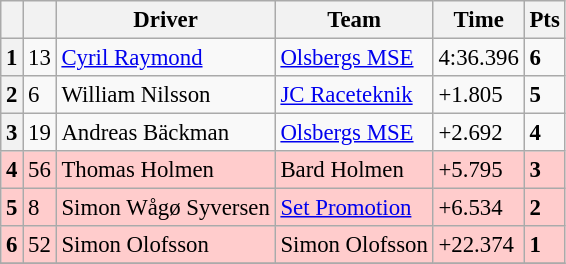<table class=wikitable style="font-size:95%">
<tr>
<th></th>
<th></th>
<th>Driver</th>
<th>Team</th>
<th>Time</th>
<th>Pts</th>
</tr>
<tr>
<th>1</th>
<td>13</td>
<td> <a href='#'>Cyril Raymond</a></td>
<td><a href='#'>Olsbergs MSE</a></td>
<td>4:36.396</td>
<td><strong>6</strong></td>
</tr>
<tr>
<th>2</th>
<td>6</td>
<td> William Nilsson</td>
<td><a href='#'>JC Raceteknik</a></td>
<td>+1.805</td>
<td><strong>5</strong></td>
</tr>
<tr>
<th>3</th>
<td>19</td>
<td> Andreas Bäckman</td>
<td><a href='#'>Olsbergs MSE</a></td>
<td>+2.692</td>
<td><strong>4</strong></td>
</tr>
<tr>
<th style="background:#ffcccc;">4</th>
<td style="background:#ffcccc;">56</td>
<td style="background:#ffcccc;"> Thomas Holmen</td>
<td style="background:#ffcccc;">Bard Holmen</td>
<td style="background:#ffcccc;">+5.795</td>
<td style="background:#ffcccc;"><strong>3</strong></td>
</tr>
<tr>
<th style="background:#ffcccc;">5</th>
<td style="background:#ffcccc;">8</td>
<td style="background:#ffcccc;"> Simon Wågø Syversen</td>
<td style="background:#ffcccc;"><a href='#'>Set Promotion</a></td>
<td style="background:#ffcccc;">+6.534</td>
<td style="background:#ffcccc;"><strong>2</strong></td>
</tr>
<tr>
<th style="background:#ffcccc;">6</th>
<td style="background:#ffcccc;">52</td>
<td style="background:#ffcccc;"> Simon Olofsson</td>
<td style="background:#ffcccc;">Simon Olofsson</td>
<td style="background:#ffcccc;">+22.374</td>
<td style="background:#ffcccc;"><strong>1</strong></td>
</tr>
<tr>
</tr>
</table>
